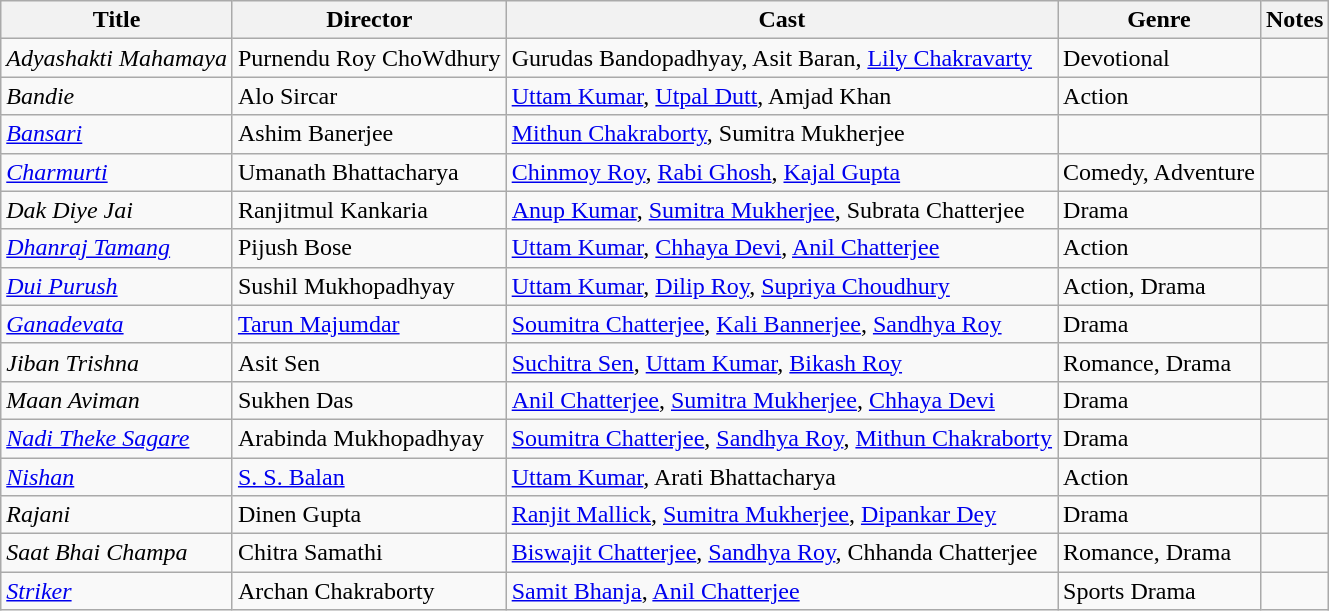<table class="wikitable sortable" border="0">
<tr>
<th>Title</th>
<th>Director</th>
<th>Cast</th>
<th>Genre</th>
<th>Notes</th>
</tr>
<tr>
<td><em>Adyashakti Mahamaya</em></td>
<td>Purnendu Roy ChoWdhury</td>
<td>Gurudas Bandopadhyay, Asit Baran, <a href='#'>Lily Chakravarty</a></td>
<td>Devotional</td>
<td></td>
</tr>
<tr>
<td><em>Bandie</em></td>
<td>Alo Sircar</td>
<td><a href='#'>Uttam Kumar</a>, <a href='#'>Utpal Dutt</a>, Amjad Khan</td>
<td>Action</td>
<td></td>
</tr>
<tr>
<td><em><a href='#'>Bansari</a></em></td>
<td>Ashim Banerjee</td>
<td><a href='#'>Mithun Chakraborty</a>, Sumitra Mukherjee</td>
<td></td>
<td></td>
</tr>
<tr>
<td><em><a href='#'>Charmurti</a></em></td>
<td>Umanath Bhattacharya</td>
<td><a href='#'>Chinmoy Roy</a>, <a href='#'>Rabi Ghosh</a>, <a href='#'>Kajal Gupta</a></td>
<td>Comedy, Adventure</td>
<td></td>
</tr>
<tr>
<td><em>Dak Diye Jai</em></td>
<td>Ranjitmul Kankaria</td>
<td><a href='#'>Anup Kumar</a>, <a href='#'>Sumitra Mukherjee</a>, Subrata Chatterjee</td>
<td>Drama</td>
<td></td>
</tr>
<tr>
<td><em><a href='#'>Dhanraj Tamang</a></em></td>
<td>Pijush Bose</td>
<td><a href='#'>Uttam Kumar</a>, <a href='#'>Chhaya Devi</a>, <a href='#'>Anil Chatterjee</a></td>
<td>Action</td>
<td></td>
</tr>
<tr>
<td><em><a href='#'>Dui Purush</a></em></td>
<td>Sushil Mukhopadhyay</td>
<td><a href='#'>Uttam Kumar</a>, <a href='#'>Dilip Roy</a>, <a href='#'>Supriya Choudhury</a></td>
<td>Action, Drama</td>
<td></td>
</tr>
<tr>
<td><em><a href='#'>Ganadevata</a></em></td>
<td><a href='#'>Tarun Majumdar</a></td>
<td><a href='#'>Soumitra Chatterjee</a>, <a href='#'>Kali Bannerjee</a>, <a href='#'>Sandhya Roy</a></td>
<td>Drama</td>
<td></td>
</tr>
<tr>
<td><em>Jiban Trishna</em></td>
<td>Asit Sen</td>
<td><a href='#'>Suchitra Sen</a>, <a href='#'>Uttam Kumar</a>, <a href='#'>Bikash Roy</a></td>
<td>Romance, Drama</td>
<td></td>
</tr>
<tr>
<td><em>Maan Aviman</em></td>
<td>Sukhen Das</td>
<td><a href='#'>Anil Chatterjee</a>, <a href='#'>Sumitra Mukherjee</a>, <a href='#'>Chhaya Devi</a></td>
<td>Drama</td>
<td></td>
</tr>
<tr>
<td><em><a href='#'>Nadi Theke Sagare</a></em></td>
<td>Arabinda Mukhopadhyay</td>
<td><a href='#'>Soumitra Chatterjee</a>, <a href='#'>Sandhya Roy</a>, <a href='#'>Mithun Chakraborty</a></td>
<td>Drama</td>
<td></td>
</tr>
<tr>
<td><em><a href='#'>Nishan</a></em></td>
<td><a href='#'>S. S. Balan</a></td>
<td><a href='#'>Uttam Kumar</a>, Arati Bhattacharya</td>
<td>Action</td>
<td></td>
</tr>
<tr>
<td><em>Rajani</em></td>
<td>Dinen Gupta</td>
<td><a href='#'>Ranjit Mallick</a>, <a href='#'>Sumitra Mukherjee</a>, <a href='#'>Dipankar Dey</a></td>
<td>Drama</td>
<td></td>
</tr>
<tr>
<td><em>Saat Bhai Champa</em></td>
<td>Chitra Samathi</td>
<td><a href='#'>Biswajit Chatterjee</a>, <a href='#'>Sandhya Roy</a>, Chhanda Chatterjee</td>
<td>Romance, Drama</td>
<td></td>
</tr>
<tr>
<td><em><a href='#'>Striker</a></em></td>
<td>Archan Chakraborty</td>
<td><a href='#'>Samit Bhanja</a>, <a href='#'>Anil Chatterjee</a></td>
<td>Sports Drama</td>
<td></td>
</tr>
</table>
